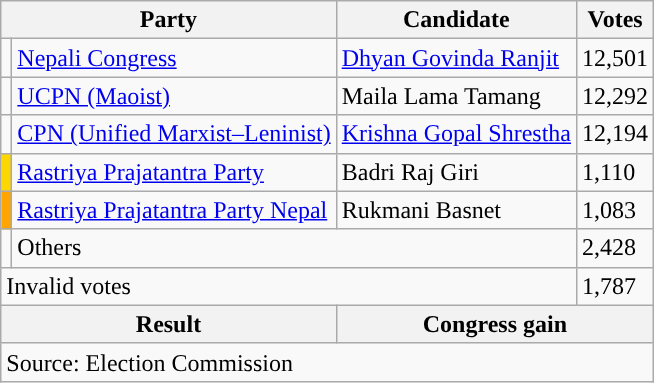<table class="wikitable">
<tr>
<th colspan="2">Party</th>
<th>Candidate</th>
<th>Votes</th>
</tr>
<tr>
<td style="background-color:"></td>
<td><a href='#'>Nepali Congress</a></td>
<td><a href='#'>Dhyan Govinda Ranjit</a></td>
<td>12,501</td>
</tr>
<tr>
<td style="background-color:"></td>
<td><a href='#'>UCPN (Maoist)</a></td>
<td>Maila Lama Tamang</td>
<td>12,292</td>
</tr>
<tr>
<td style="background-color:"></td>
<td><a href='#'>CPN (Unified Marxist–Leninist)</a></td>
<td><a href='#'>Krishna Gopal Shrestha</a></td>
<td>12,194</td>
</tr>
<tr>
<td style="background-color:gold"></td>
<td><a href='#'>Rastriya Prajatantra Party</a></td>
<td>Badri Raj Giri</td>
<td>1,110</td>
</tr>
<tr>
<td style="background-color:orange"></td>
<td><a href='#'>Rastriya Prajatantra Party Nepal</a></td>
<td>Rukmani Basnet</td>
<td>1,083</td>
</tr>
<tr>
<td></td>
<td colspan="2">Others</td>
<td>2,428</td>
</tr>
<tr>
<td colspan="3">Invalid votes</td>
<td>1,787</td>
</tr>
<tr>
<th colspan="2">Result</th>
<th colspan="2">Congress gain</th>
</tr>
<tr>
<td colspan="4">Source: Election Commission</td>
</tr>
</table>
